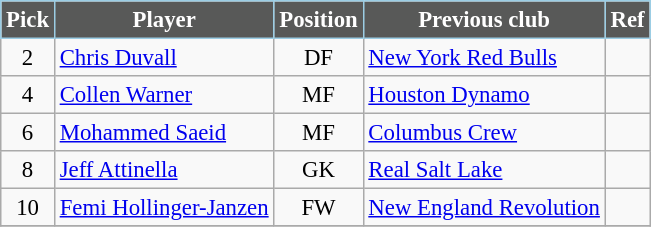<table class="wikitable" style="text-align:left; font-size:95%;">
<tr>
<th style="background:#585958; color:#FFFFFF; border:1px solid #9BCDE4;">Pick</th>
<th style="background:#585958; color:#FFFFFF; border:1px solid #9BCDE4;">Player</th>
<th style="background:#585958; color:#FFFFFF; border:1px solid #9BCDE4;">Position</th>
<th style="background:#585958; color:#FFFFFF; border:1px solid #9BCDE4;">Previous club</th>
<th style="background:#585958; color:#FFFFFF; border:1px solid #9BCDE4;">Ref</th>
</tr>
<tr>
<td style="text-align:center;">2</td>
<td style="text-align:left;"> <a href='#'>Chris Duvall</a></td>
<td style="text-align:center;">DF</td>
<td style="text-align:left;"> <a href='#'>New York Red Bulls</a></td>
<td></td>
</tr>
<tr>
<td style="text-align:center;">4</td>
<td style="text-align:left;"> <a href='#'>Collen Warner</a></td>
<td style="text-align:center;">MF</td>
<td style="text-align:left;"> <a href='#'>Houston Dynamo</a></td>
<td></td>
</tr>
<tr>
<td style="text-align:center;">6</td>
<td style="text-align:left;"> <a href='#'>Mohammed Saeid</a></td>
<td style="text-align:center;">MF</td>
<td style="text-align:left;"> <a href='#'>Columbus Crew</a></td>
<td></td>
</tr>
<tr>
<td style="text-align:center;">8</td>
<td style="text-align:left;"> <a href='#'>Jeff Attinella</a></td>
<td style="text-align:center;">GK</td>
<td style="text-align:left;"> <a href='#'>Real Salt Lake</a></td>
<td></td>
</tr>
<tr>
<td style="text-align:center;">10</td>
<td style="text-align:left;"> <a href='#'>Femi Hollinger-Janzen</a></td>
<td style="text-align:center;">FW</td>
<td style="text-align:left;"> <a href='#'>New England Revolution</a></td>
<td></td>
</tr>
<tr>
</tr>
</table>
